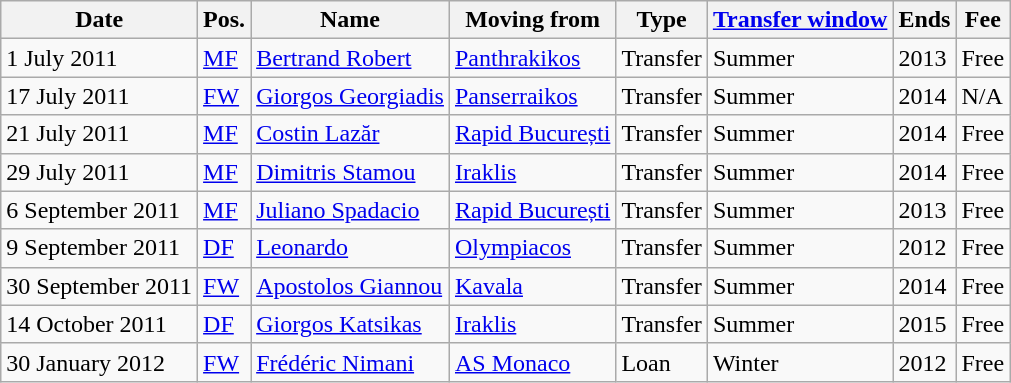<table class="wikitable">
<tr>
<th>Date</th>
<th>Pos.</th>
<th>Name</th>
<th>Moving from</th>
<th>Type</th>
<th><a href='#'>Transfer window</a></th>
<th>Ends</th>
<th>Fee</th>
</tr>
<tr>
<td>1 July 2011</td>
<td><a href='#'>MF</a></td>
<td> <a href='#'>Bertrand Robert</a></td>
<td><a href='#'>Panthrakikos</a></td>
<td>Transfer</td>
<td>Summer</td>
<td>2013</td>
<td>Free</td>
</tr>
<tr>
<td>17 July 2011</td>
<td><a href='#'>FW</a></td>
<td> <a href='#'>Giorgos Georgiadis</a></td>
<td><a href='#'>Panserraikos</a></td>
<td>Transfer</td>
<td>Summer</td>
<td>2014</td>
<td>N/A</td>
</tr>
<tr>
<td>21 July 2011</td>
<td><a href='#'>MF</a></td>
<td> <a href='#'>Costin Lazăr</a></td>
<td><a href='#'>Rapid București</a></td>
<td>Transfer</td>
<td>Summer</td>
<td>2014</td>
<td>Free</td>
</tr>
<tr>
<td>29 July 2011</td>
<td><a href='#'>MF</a></td>
<td> <a href='#'>Dimitris Stamou</a></td>
<td><a href='#'>Iraklis</a></td>
<td>Transfer</td>
<td>Summer</td>
<td>2014</td>
<td>Free</td>
</tr>
<tr>
<td>6 September 2011</td>
<td><a href='#'>MF</a></td>
<td> <a href='#'>Juliano Spadacio</a></td>
<td><a href='#'>Rapid București</a></td>
<td>Transfer</td>
<td>Summer</td>
<td>2013</td>
<td>Free</td>
</tr>
<tr>
<td>9 September 2011</td>
<td><a href='#'>DF</a></td>
<td> <a href='#'>Leonardo</a></td>
<td><a href='#'>Olympiacos</a></td>
<td>Transfer</td>
<td>Summer</td>
<td>2012</td>
<td>Free</td>
</tr>
<tr>
<td>30 September 2011</td>
<td><a href='#'>FW</a></td>
<td> <a href='#'>Apostolos Giannou</a></td>
<td><a href='#'>Kavala</a></td>
<td>Transfer</td>
<td>Summer</td>
<td>2014</td>
<td>Free</td>
</tr>
<tr>
<td>14 October 2011</td>
<td><a href='#'>DF</a></td>
<td> <a href='#'>Giorgos Katsikas</a></td>
<td><a href='#'>Iraklis</a></td>
<td>Transfer</td>
<td>Summer</td>
<td>2015</td>
<td>Free</td>
</tr>
<tr>
<td>30 January 2012</td>
<td><a href='#'>FW</a></td>
<td> <a href='#'>Frédéric Nimani</a></td>
<td><a href='#'>AS Monaco</a></td>
<td>Loan</td>
<td>Winter</td>
<td>2012</td>
<td>Free</td>
</tr>
</table>
